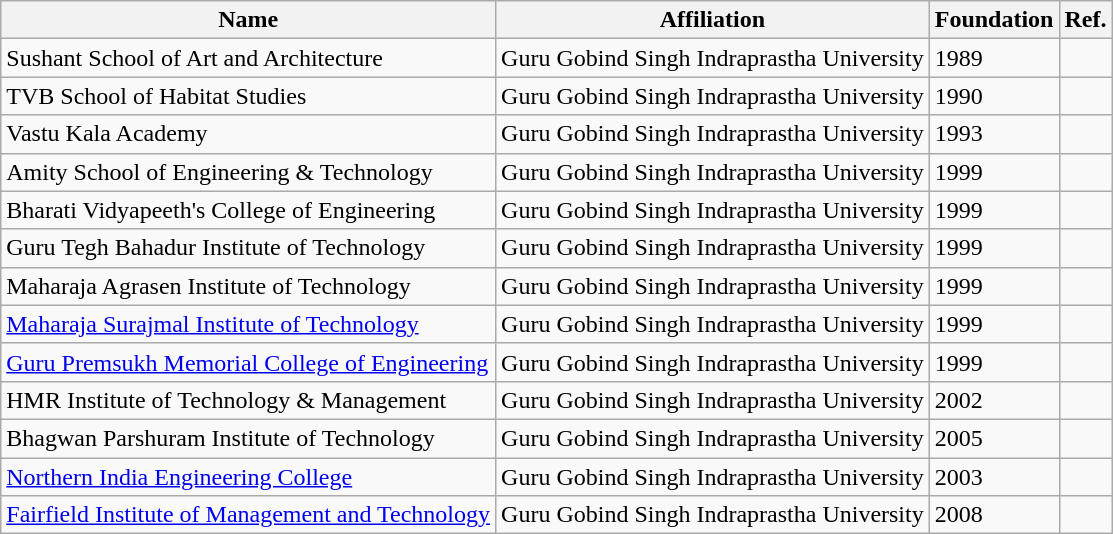<table class="wikitable sortable">
<tr>
<th>Name</th>
<th>Affiliation</th>
<th>Foundation</th>
<th>Ref.</th>
</tr>
<tr>
<td>Sushant School of Art and Architecture</td>
<td>Guru Gobind Singh Indraprastha University</td>
<td>1989</td>
<td></td>
</tr>
<tr>
<td>TVB School of Habitat Studies</td>
<td>Guru Gobind Singh Indraprastha University</td>
<td>1990</td>
<td></td>
</tr>
<tr>
<td>Vastu Kala Academy</td>
<td>Guru Gobind Singh Indraprastha University</td>
<td>1993</td>
<td></td>
</tr>
<tr>
<td>Amity School of Engineering & Technology</td>
<td>Guru Gobind Singh Indraprastha University</td>
<td>1999</td>
<td></td>
</tr>
<tr>
<td>Bharati Vidyapeeth's College of Engineering</td>
<td>Guru Gobind Singh Indraprastha University</td>
<td>1999</td>
<td></td>
</tr>
<tr>
<td>Guru Tegh Bahadur Institute of Technology</td>
<td>Guru Gobind Singh Indraprastha University</td>
<td>1999</td>
<td></td>
</tr>
<tr>
<td>Maharaja Agrasen Institute of Technology</td>
<td>Guru Gobind Singh Indraprastha University</td>
<td>1999</td>
<td></td>
</tr>
<tr>
<td><a href='#'>Maharaja Surajmal Institute of Technology</a></td>
<td>Guru Gobind Singh Indraprastha University</td>
<td>1999</td>
<td></td>
</tr>
<tr>
<td><a href='#'>Guru Premsukh Memorial College of Engineering</a></td>
<td>Guru Gobind Singh Indraprastha University</td>
<td>1999</td>
<td></td>
</tr>
<tr>
<td>HMR Institute of Technology & Management</td>
<td>Guru Gobind Singh Indraprastha University</td>
<td>2002</td>
<td></td>
</tr>
<tr>
<td>Bhagwan Parshuram Institute of Technology</td>
<td>Guru Gobind Singh Indraprastha University</td>
<td>2005</td>
<td></td>
</tr>
<tr>
<td><a href='#'>Northern India Engineering College</a></td>
<td>Guru Gobind Singh Indraprastha University</td>
<td>2003</td>
</tr>
<tr>
<td><a href='#'>Fairfield Institute of Management and Technology</a></td>
<td>Guru Gobind Singh Indraprastha University</td>
<td>2008</td>
<td></td>
</tr>
</table>
